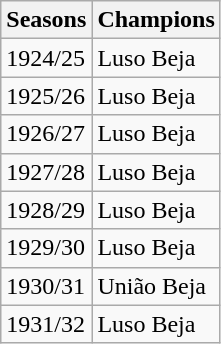<table class="wikitable" style="text-align:left">
<tr>
<th style= width="80px">Seasons</th>
<th style= width="200px">Champions</th>
</tr>
<tr>
<td>1924/25</td>
<td>Luso Beja</td>
</tr>
<tr>
<td>1925/26</td>
<td>Luso Beja</td>
</tr>
<tr>
<td>1926/27</td>
<td>Luso Beja</td>
</tr>
<tr>
<td>1927/28</td>
<td>Luso Beja</td>
</tr>
<tr>
<td>1928/29</td>
<td>Luso Beja</td>
</tr>
<tr>
<td>1929/30</td>
<td>Luso Beja</td>
</tr>
<tr>
<td>1930/31</td>
<td>União Beja</td>
</tr>
<tr>
<td>1931/32</td>
<td>Luso Beja</td>
</tr>
</table>
